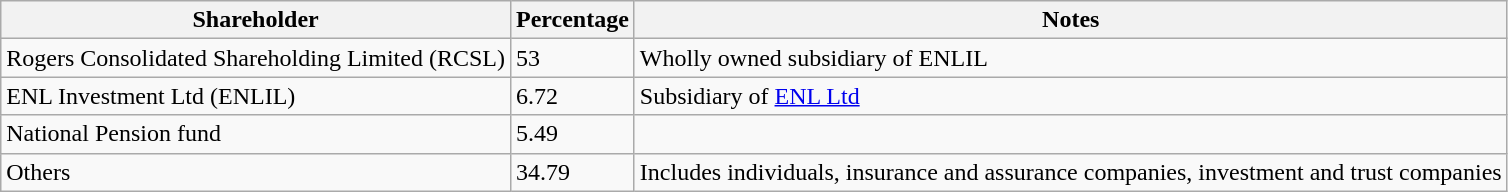<table class="wikitable">
<tr>
<th>Shareholder</th>
<th>Percentage</th>
<th>Notes</th>
</tr>
<tr>
<td>Rogers Consolidated Shareholding Limited (RCSL)</td>
<td>53</td>
<td>Wholly owned subsidiary of ENLIL</td>
</tr>
<tr>
<td>ENL Investment Ltd (ENLIL)</td>
<td>6.72</td>
<td>Subsidiary of <a href='#'>ENL Ltd</a></td>
</tr>
<tr>
<td>National Pension fund</td>
<td>5.49</td>
<td></td>
</tr>
<tr>
<td>Others</td>
<td>34.79</td>
<td>Includes individuals, insurance and assurance companies, investment and trust companies</td>
</tr>
</table>
